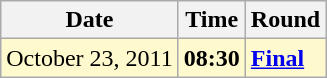<table class="wikitable">
<tr>
<th>Date</th>
<th>Time</th>
<th>Round</th>
</tr>
<tr style=background:lemonchiffon>
<td>October 23, 2011</td>
<td><strong>08:30</strong></td>
<td><strong><a href='#'>Final</a></strong></td>
</tr>
</table>
